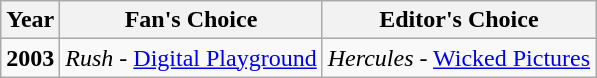<table class="wikitable">
<tr>
<th>Year</th>
<th>Fan's Choice</th>
<th>Editor's Choice</th>
</tr>
<tr>
<td><strong>2003</strong></td>
<td><em>Rush</em> - <a href='#'>Digital Playground</a></td>
<td><em>Hercules</em> - <a href='#'>Wicked Pictures</a></td>
</tr>
</table>
